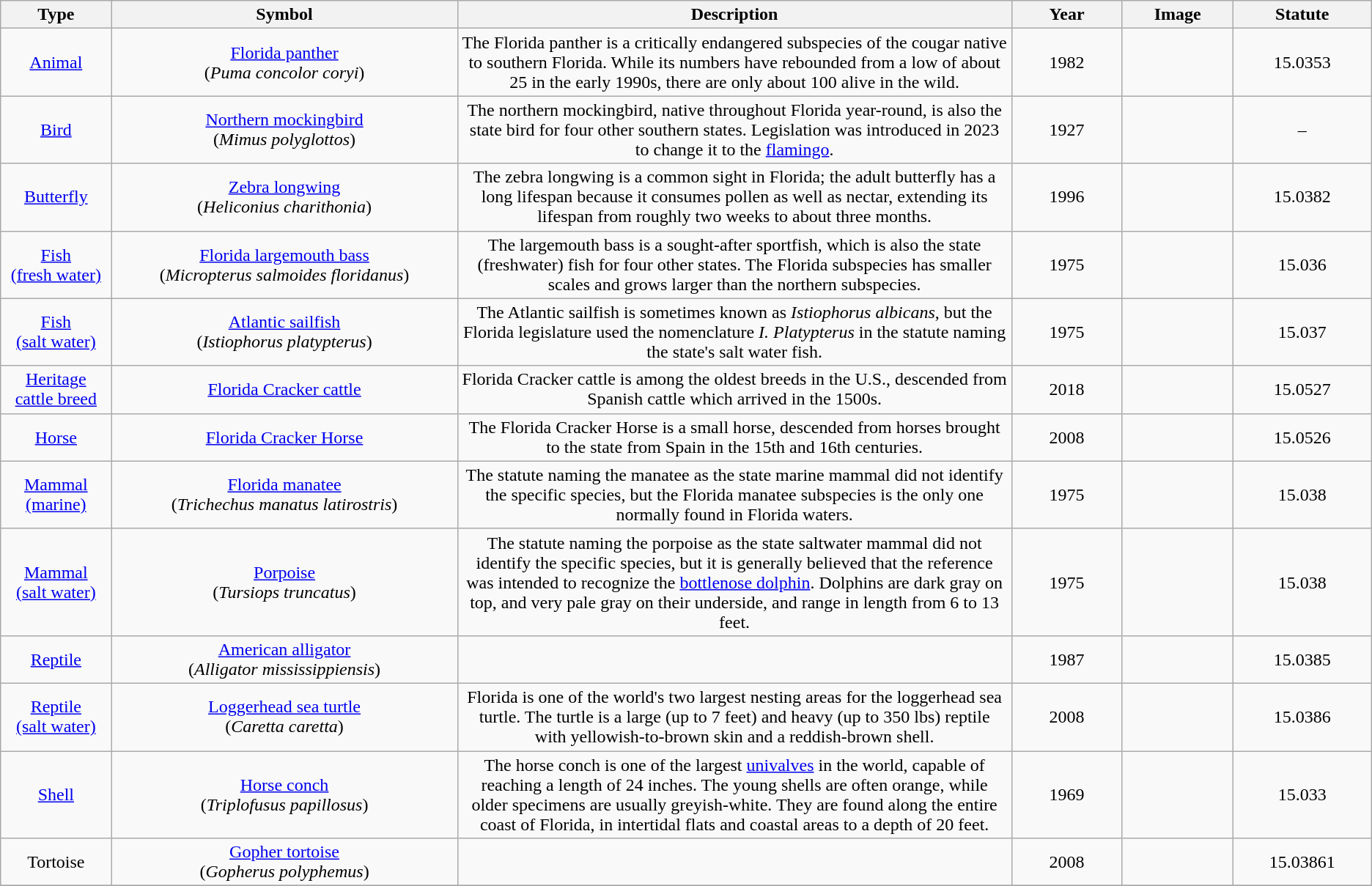<table class="wikitable" style="text-align:center;">
<tr>
<th width=8%>Type</th>
<th width=25%>Symbol</th>
<th width=40%>Description</th>
<th width=8%>Year</th>
<th width=8%>Image</th>
<th width=10%>Statute</th>
</tr>
<tr>
<td><a href='#'>Animal</a></td>
<td><a href='#'>Florida panther</a><br>(<em>Puma concolor coryi</em>)</td>
<td>The Florida panther is a critically endangered subspecies of the cougar native to southern Florida. While its numbers have rebounded from a low of about 25 in the early 1990s, there are only about 100 alive in the wild.</td>
<td align="center">1982</td>
<td align="center"></td>
<td>15.0353</td>
</tr>
<tr>
<td><a href='#'>Bird</a></td>
<td><a href='#'>Northern mockingbird</a><br>(<em>Mimus polyglottos</em>)</td>
<td>The northern mockingbird, native throughout Florida year-round, is also the state bird for four other southern states. Legislation was introduced in 2023 to change it to the <a href='#'>flamingo</a>.</td>
<td align="center">1927</td>
<td align="center"></td>
<td>– </td>
</tr>
<tr>
<td><a href='#'>Butterfly</a></td>
<td><a href='#'>Zebra longwing</a><br>(<em>Heliconius charithonia</em>)</td>
<td>The zebra longwing is a common sight in Florida; the adult butterfly has a long lifespan because it consumes pollen as well as nectar, extending its lifespan from roughly two weeks to about three months.</td>
<td align="center">1996</td>
<td align="center"></td>
<td>15.0382</td>
</tr>
<tr>
<td><a href='#'>Fish<br>(fresh water)</a></td>
<td><a href='#'>Florida largemouth bass</a><br>(<em>Micropterus salmoides floridanus</em>)</td>
<td>The largemouth bass is a sought-after sportfish, which is also the state (freshwater) fish for four other states. The Florida subspecies has smaller scales and grows larger than the northern subspecies.</td>
<td align="center">1975</td>
<td align="center"></td>
<td>15.036</td>
</tr>
<tr>
<td><a href='#'>Fish<br>(salt water)</a></td>
<td><a href='#'>Atlantic sailfish</a><br> (<em>Istiophorus platypterus</em>)</td>
<td>The Atlantic sailfish is sometimes known as <em>Istiophorus albicans</em>, but the Florida legislature used the nomenclature <em>I. Platypterus</em> in the statute naming the state's salt water fish.</td>
<td align="center">1975</td>
<td align="center"></td>
<td>15.037</td>
</tr>
<tr>
<td><a href='#'>Heritage cattle breed</a></td>
<td><a href='#'>Florida Cracker cattle</a></td>
<td>Florida Cracker cattle is among the oldest breeds in the U.S., descended from Spanish cattle which arrived in the 1500s.</td>
<td align="center">2018</td>
<td align="center"></td>
<td>15.0527</td>
</tr>
<tr>
<td><a href='#'>Horse</a></td>
<td><a href='#'>Florida Cracker Horse</a></td>
<td>The Florida Cracker Horse is a small horse, descended from horses brought to the state from Spain in the 15th and 16th centuries.</td>
<td align="center">2008</td>
<td align="center"></td>
<td>15.0526</td>
</tr>
<tr>
<td><a href='#'>Mammal<br>(marine)</a></td>
<td><a href='#'>Florida manatee</a><br>(<em>Trichechus manatus latirostris</em>)</td>
<td>The statute naming the manatee as the state marine mammal did not identify the specific species, but the Florida manatee subspecies is the only one normally found in Florida waters.</td>
<td align="center">1975</td>
<td align="center"></td>
<td>15.038</td>
</tr>
<tr>
<td><a href='#'>Mammal<br>(salt water)</a></td>
<td><a href='#'>Porpoise</a><br>(<em>Tursiops truncatus</em>)</td>
<td>The statute naming the porpoise as the state saltwater mammal did not identify the specific species, but it is generally believed that the reference was intended to recognize the <a href='#'>bottlenose dolphin</a>. Dolphins are dark gray on top, and very pale gray on their underside, and range in length from 6 to 13 feet.</td>
<td align="center">1975</td>
<td align="center"></td>
<td>15.038</td>
</tr>
<tr>
<td><a href='#'>Reptile</a></td>
<td><a href='#'>American alligator</a><br>(<em>Alligator mississippiensis</em>)</td>
<td></td>
<td align="center">1987</td>
<td align="center"></td>
<td>15.0385</td>
</tr>
<tr>
<td><a href='#'>Reptile<br>(salt water)</a></td>
<td><a href='#'>Loggerhead sea turtle</a><br>(<em>Caretta caretta</em>)</td>
<td>Florida is one of the world's two largest nesting areas for the loggerhead sea turtle. The turtle is a large (up to 7 feet) and heavy (up to 350 lbs) reptile with yellowish-to-brown skin and a reddish-brown shell.</td>
<td align="center">2008</td>
<td align="center"></td>
<td>15.0386</td>
</tr>
<tr>
<td><a href='#'>Shell</a></td>
<td><a href='#'>Horse conch</a><br>(<em>Triplofusus papillosus</em>)</td>
<td>The horse conch is one of the largest <a href='#'>univalves</a> in the world, capable of reaching a length of 24 inches. The young shells are often orange, while older specimens are usually greyish-white. They are found along the entire coast of Florida, in intertidal flats and coastal areas to a depth of 20 feet.</td>
<td align="center">1969</td>
<td align="center"></td>
<td>15.033</td>
</tr>
<tr>
<td>Tortoise</td>
<td><a href='#'>Gopher tortoise</a><br>(<em>Gopherus polyphemus</em>)</td>
<td></td>
<td align="center">2008</td>
<td align="center"></td>
<td>15.03861</td>
</tr>
<tr>
</tr>
</table>
